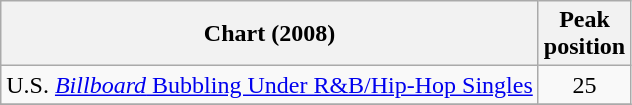<table class="wikitable sortable">
<tr>
<th>Chart (2008)</th>
<th>Peak<br>position</th>
</tr>
<tr>
<td>U.S. <a href='#'><em>Billboard</em> Bubbling Under R&B/Hip-Hop Singles</a></td>
<td align="center">25</td>
</tr>
<tr>
</tr>
</table>
